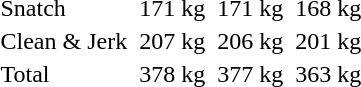<table>
<tr>
<td>Snatch</td>
<td></td>
<td>171 kg</td>
<td></td>
<td>171 kg</td>
<td></td>
<td>168 kg</td>
</tr>
<tr>
<td>Clean & Jerk</td>
<td></td>
<td>207 kg</td>
<td></td>
<td>206 kg</td>
<td></td>
<td>201 kg</td>
</tr>
<tr>
<td>Total</td>
<td></td>
<td>378 kg</td>
<td></td>
<td>377 kg</td>
<td></td>
<td>363 kg</td>
</tr>
</table>
